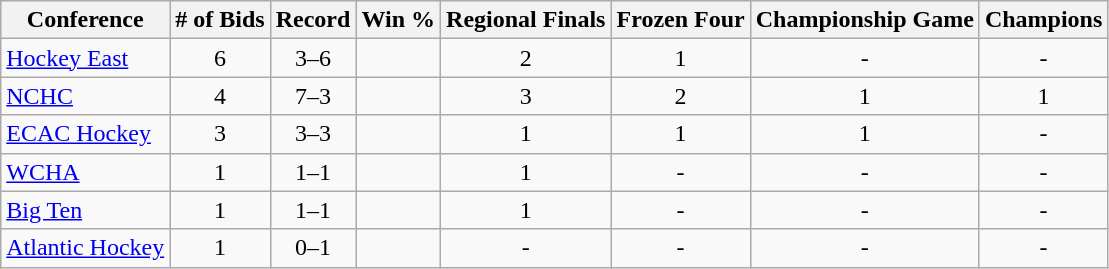<table class="wikitable sortable">
<tr>
<th>Conference</th>
<th># of Bids</th>
<th>Record</th>
<th>Win %</th>
<th>Regional Finals</th>
<th>Frozen Four</th>
<th>Championship Game</th>
<th>Champions</th>
</tr>
<tr align="center">
<td align="left"><a href='#'>Hockey East</a></td>
<td>6</td>
<td>3–6</td>
<td></td>
<td>2</td>
<td>1</td>
<td>-</td>
<td>-</td>
</tr>
<tr align="center">
<td align="left"><a href='#'>NCHC</a></td>
<td>4</td>
<td>7–3</td>
<td></td>
<td>3</td>
<td>2</td>
<td>1</td>
<td>1</td>
</tr>
<tr align="center">
<td align="left"><a href='#'>ECAC Hockey</a></td>
<td>3</td>
<td>3–3</td>
<td></td>
<td>1</td>
<td>1</td>
<td>1</td>
<td>-</td>
</tr>
<tr align="center">
<td align="left"><a href='#'>WCHA</a></td>
<td>1</td>
<td>1–1</td>
<td></td>
<td>1</td>
<td>-</td>
<td>-</td>
<td>-</td>
</tr>
<tr align="center">
<td align="left"><a href='#'>Big Ten</a></td>
<td>1</td>
<td>1–1</td>
<td></td>
<td>1</td>
<td>-</td>
<td>-</td>
<td>-</td>
</tr>
<tr align="center">
<td align="left"><a href='#'>Atlantic Hockey</a></td>
<td>1</td>
<td>0–1</td>
<td></td>
<td>-</td>
<td>-</td>
<td>-</td>
<td>-</td>
</tr>
</table>
